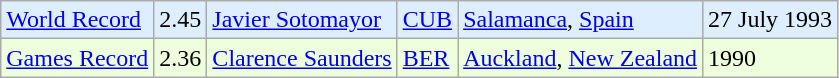<table class="wikitable">
<tr bgcolor = "ddeeff">
<td><a href='#'>World Record</a></td>
<td>2.45</td>
<td><a href='#'>Javier Sotomayor</a></td>
<td><a href='#'>CUB</a></td>
<td><a href='#'>Salamanca</a>, <a href='#'>Spain</a></td>
<td>27 July 1993</td>
</tr>
<tr bgcolor = "eeffdd">
<td><a href='#'>Games Record</a></td>
<td>2.36</td>
<td><a href='#'>Clarence Saunders</a></td>
<td><a href='#'>BER</a></td>
<td><a href='#'>Auckland</a>, <a href='#'>New Zealand</a></td>
<td>1990</td>
</tr>
</table>
